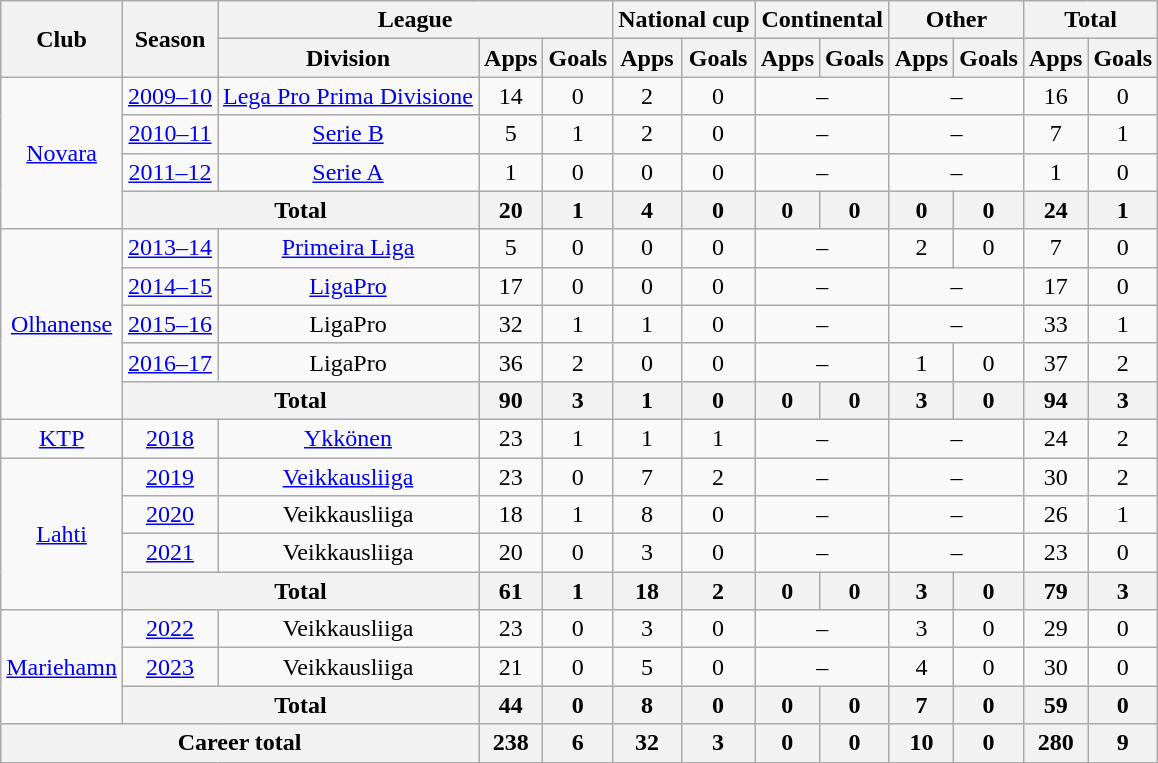<table class="wikitable" style="text-align:center">
<tr>
<th rowspan="2">Club</th>
<th rowspan="2">Season</th>
<th colspan="3">League</th>
<th colspan="2">National cup</th>
<th colspan="2">Continental</th>
<th colspan="2">Other</th>
<th colspan="2">Total</th>
</tr>
<tr>
<th>Division</th>
<th>Apps</th>
<th>Goals</th>
<th>Apps</th>
<th>Goals</th>
<th>Apps</th>
<th>Goals</th>
<th>Apps</th>
<th>Goals</th>
<th>Apps</th>
<th>Goals</th>
</tr>
<tr>
<td rowspan="4"><a href='#'>Novara</a></td>
<td><a href='#'>2009–10</a></td>
<td><a href='#'>Lega Pro Prima Divisione</a></td>
<td>14</td>
<td>0</td>
<td>2</td>
<td>0</td>
<td colspan=2>–</td>
<td colspan=2>–</td>
<td>16</td>
<td>0</td>
</tr>
<tr>
<td><a href='#'>2010–11</a></td>
<td><a href='#'>Serie B</a></td>
<td>5</td>
<td>1</td>
<td>2</td>
<td>0</td>
<td colspan=2>–</td>
<td colspan=2>–</td>
<td>7</td>
<td>1</td>
</tr>
<tr>
<td><a href='#'>2011–12</a></td>
<td><a href='#'>Serie A</a></td>
<td>1</td>
<td>0</td>
<td>0</td>
<td>0</td>
<td colspan=2>–</td>
<td colspan=2>–</td>
<td>1</td>
<td>0</td>
</tr>
<tr>
<th colspan="2">Total</th>
<th>20</th>
<th>1</th>
<th>4</th>
<th>0</th>
<th>0</th>
<th>0</th>
<th>0</th>
<th>0</th>
<th>24</th>
<th>1</th>
</tr>
<tr>
<td rowspan=5><a href='#'>Olhanense</a></td>
<td><a href='#'>2013–14</a></td>
<td><a href='#'>Primeira Liga</a></td>
<td>5</td>
<td>0</td>
<td>0</td>
<td>0</td>
<td colspan=2>–</td>
<td>2</td>
<td>0</td>
<td>7</td>
<td>0</td>
</tr>
<tr>
<td><a href='#'>2014–15</a></td>
<td><a href='#'>LigaPro</a></td>
<td>17</td>
<td>0</td>
<td>0</td>
<td>0</td>
<td colspan=2>–</td>
<td colspan=2>–</td>
<td>17</td>
<td>0</td>
</tr>
<tr>
<td><a href='#'>2015–16</a></td>
<td>LigaPro</td>
<td>32</td>
<td>1</td>
<td>1</td>
<td>0</td>
<td colspan=2>–</td>
<td colspan=2>–</td>
<td>33</td>
<td>1</td>
</tr>
<tr>
<td><a href='#'>2016–17</a></td>
<td>LigaPro</td>
<td>36</td>
<td>2</td>
<td>0</td>
<td>0</td>
<td colspan=2>–</td>
<td>1</td>
<td>0</td>
<td>37</td>
<td>2</td>
</tr>
<tr>
<th colspan="2">Total</th>
<th>90</th>
<th>3</th>
<th>1</th>
<th>0</th>
<th>0</th>
<th>0</th>
<th>3</th>
<th>0</th>
<th>94</th>
<th>3</th>
</tr>
<tr>
<td><a href='#'>KTP</a></td>
<td><a href='#'>2018</a></td>
<td><a href='#'>Ykkönen</a></td>
<td>23</td>
<td>1</td>
<td>1</td>
<td>1</td>
<td colspan=2>–</td>
<td colspan=2>–</td>
<td>24</td>
<td>2</td>
</tr>
<tr>
<td rowspan="4"><a href='#'>Lahti</a></td>
<td><a href='#'>2019</a></td>
<td><a href='#'>Veikkausliiga</a></td>
<td>23</td>
<td>0</td>
<td>7</td>
<td>2</td>
<td colspan=2>–</td>
<td colspan=2>–</td>
<td>30</td>
<td>2</td>
</tr>
<tr>
<td><a href='#'>2020</a></td>
<td>Veikkausliiga</td>
<td>18</td>
<td>1</td>
<td>8</td>
<td>0</td>
<td colspan=2>–</td>
<td colspan=2>–</td>
<td>26</td>
<td>1</td>
</tr>
<tr>
<td><a href='#'>2021</a></td>
<td>Veikkausliiga</td>
<td>20</td>
<td>0</td>
<td>3</td>
<td>0</td>
<td colspan=2>–</td>
<td colspan=2>–</td>
<td>23</td>
<td>0</td>
</tr>
<tr>
<th colspan="2">Total</th>
<th>61</th>
<th>1</th>
<th>18</th>
<th>2</th>
<th>0</th>
<th>0</th>
<th>3</th>
<th>0</th>
<th>79</th>
<th>3</th>
</tr>
<tr>
<td rowspan=3><a href='#'>Mariehamn</a></td>
<td><a href='#'>2022</a></td>
<td>Veikkausliiga</td>
<td>23</td>
<td>0</td>
<td>3</td>
<td>0</td>
<td colspan=2>–</td>
<td>3</td>
<td>0</td>
<td>29</td>
<td>0</td>
</tr>
<tr>
<td><a href='#'>2023</a></td>
<td>Veikkausliiga</td>
<td>21</td>
<td>0</td>
<td>5</td>
<td>0</td>
<td colspan=2>–</td>
<td>4</td>
<td>0</td>
<td>30</td>
<td>0</td>
</tr>
<tr>
<th colspan="2">Total</th>
<th>44</th>
<th>0</th>
<th>8</th>
<th>0</th>
<th>0</th>
<th>0</th>
<th>7</th>
<th>0</th>
<th>59</th>
<th>0</th>
</tr>
<tr>
<th colspan="3">Career total</th>
<th>238</th>
<th>6</th>
<th>32</th>
<th>3</th>
<th>0</th>
<th>0</th>
<th>10</th>
<th>0</th>
<th>280</th>
<th>9</th>
</tr>
</table>
